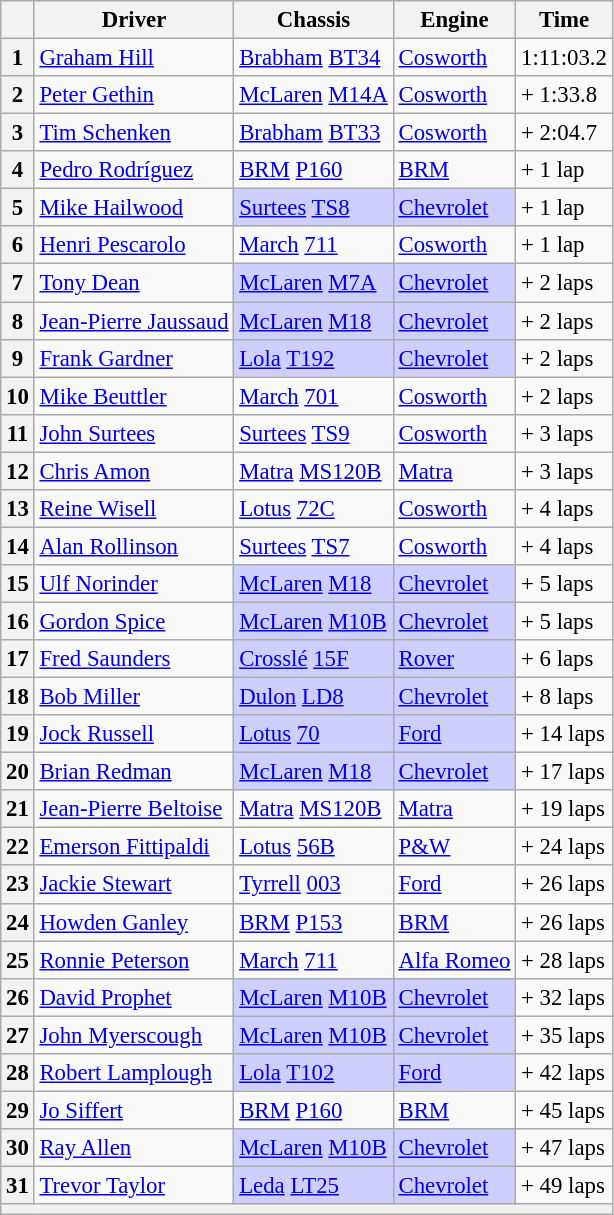<table class="wikitable" style="font-size: 95%;">
<tr>
<th></th>
<th>Driver</th>
<th>Chassis</th>
<th>Engine</th>
<th>Time</th>
</tr>
<tr>
<th>1</th>
<td> <a href='#'>Graham Hill</a></td>
<td><a href='#'>Brabham</a> <a href='#'>BT34</a></td>
<td><a href='#'>Cosworth</a></td>
<td>1:11:03.2</td>
</tr>
<tr>
<th>2</th>
<td> <a href='#'>Peter Gethin</a></td>
<td><a href='#'>McLaren</a> <a href='#'>M14A</a></td>
<td><a href='#'>Cosworth</a></td>
<td>+ 1:33.8</td>
</tr>
<tr>
<th>3</th>
<td> <a href='#'>Tim Schenken</a></td>
<td><a href='#'>Brabham</a> <a href='#'>BT33</a></td>
<td><a href='#'>Cosworth</a></td>
<td>+ 2:04.7</td>
</tr>
<tr>
<th>4</th>
<td> <a href='#'>Pedro Rodríguez</a></td>
<td><a href='#'>BRM</a> <a href='#'>P160</a></td>
<td><a href='#'>BRM</a></td>
<td>+ 1 lap</td>
</tr>
<tr>
<th>5</th>
<td> <a href='#'>Mike Hailwood</a></td>
<td style="background:#CFCFFF;"><a href='#'>Surtees</a> <a href='#'>TS8</a></td>
<td style="background:#CFCFFF;"><a href='#'>Chevrolet</a></td>
<td>+ 1 lap</td>
</tr>
<tr>
<th>6</th>
<td> <a href='#'>Henri Pescarolo</a></td>
<td><a href='#'>March</a> <a href='#'>711</a></td>
<td><a href='#'>Cosworth</a></td>
<td>+ 1 lap</td>
</tr>
<tr>
<th>7</th>
<td> <a href='#'>Tony Dean</a></td>
<td style="background:#CFCFFF;"><a href='#'>McLaren</a> <a href='#'>M7A</a></td>
<td style="background:#CFCFFF;"><a href='#'>Chevrolet</a></td>
<td>+ 2 laps</td>
</tr>
<tr>
<th>8</th>
<td> <a href='#'>Jean-Pierre Jaussaud</a></td>
<td style="background:#CFCFFF;"><a href='#'>McLaren</a> <a href='#'>M18</a></td>
<td style="background:#CFCFFF;"><a href='#'>Chevrolet</a></td>
<td>+ 2 laps</td>
</tr>
<tr>
<th>9</th>
<td> <a href='#'>Frank Gardner</a></td>
<td style="background:#CFCFFF;"><a href='#'>Lola</a> <a href='#'>T192</a></td>
<td style="background:#CFCFFF;"><a href='#'>Chevrolet</a></td>
<td>+ 2 laps</td>
</tr>
<tr>
<th>10</th>
<td> <a href='#'>Mike Beuttler</a></td>
<td><a href='#'>March</a> <a href='#'>701</a></td>
<td><a href='#'>Cosworth</a></td>
<td>+ 2 laps</td>
</tr>
<tr>
<th>11</th>
<td> <a href='#'>John Surtees</a></td>
<td><a href='#'>Surtees</a> <a href='#'>TS9</a></td>
<td><a href='#'>Cosworth</a></td>
<td>+ 3 laps</td>
</tr>
<tr>
<th>12</th>
<td> <a href='#'>Chris Amon</a></td>
<td><a href='#'>Matra</a> <a href='#'>MS120B</a></td>
<td><a href='#'>Matra</a></td>
<td>+ 3 laps</td>
</tr>
<tr>
<th>13</th>
<td> <a href='#'>Reine Wisell</a></td>
<td><a href='#'>Lotus</a> <a href='#'>72C</a></td>
<td><a href='#'>Cosworth</a></td>
<td>+ 4 laps</td>
</tr>
<tr>
<th>14</th>
<td> <a href='#'>Alan Rollinson</a></td>
<td><a href='#'>Surtees</a> <a href='#'>TS7</a></td>
<td><a href='#'>Cosworth</a></td>
<td>+ 4 laps</td>
</tr>
<tr>
<th>15</th>
<td> <a href='#'>Ulf Norinder</a></td>
<td style="background:#CFCFFF;"><a href='#'>McLaren</a> <a href='#'>M18</a></td>
<td style="background:#CFCFFF;"><a href='#'>Chevrolet</a></td>
<td>+ 5 laps</td>
</tr>
<tr>
<th>16</th>
<td> <a href='#'>Gordon Spice</a></td>
<td style="background:#CFCFFF;"><a href='#'>McLaren</a> <a href='#'>M10B</a></td>
<td style="background:#CFCFFF;"><a href='#'>Chevrolet</a></td>
<td>+ 5 laps</td>
</tr>
<tr>
<th>17</th>
<td> <a href='#'>Fred Saunders</a></td>
<td style="background:#CFCFFF;"><a href='#'>Crosslé</a> <a href='#'>15F</a></td>
<td style="background:#CFCFFF;"><a href='#'>Rover</a></td>
<td>+ 6 laps</td>
</tr>
<tr>
<th>18</th>
<td> <a href='#'>Bob Miller</a></td>
<td style="background:#CFCFFF;"><a href='#'>Dulon</a> <a href='#'>LD8</a></td>
<td style="background:#CFCFFF;"><a href='#'>Chevrolet</a></td>
<td>+ 8 laps</td>
</tr>
<tr>
<th>19</th>
<td> <a href='#'>Jock Russell</a></td>
<td style="background:#CFCFFF;"><a href='#'>Lotus</a> <a href='#'>70</a></td>
<td style="background:#CFCFFF;"><a href='#'>Ford</a></td>
<td>+ 14 laps</td>
</tr>
<tr>
<th>20</th>
<td> <a href='#'>Brian Redman</a></td>
<td style="background:#CFCFFF;"><a href='#'>McLaren</a> <a href='#'>M18</a></td>
<td style="background:#CFCFFF;"><a href='#'>Chevrolet</a></td>
<td>+ 17 laps</td>
</tr>
<tr>
<th>21</th>
<td> <a href='#'>Jean-Pierre Beltoise</a></td>
<td><a href='#'>Matra</a> <a href='#'>MS120B</a></td>
<td><a href='#'>Matra</a></td>
<td>+ 19 laps</td>
</tr>
<tr>
<th>22</th>
<td> <a href='#'>Emerson Fittipaldi</a></td>
<td><a href='#'>Lotus</a> <a href='#'>56B</a></td>
<td><a href='#'>P&W</a></td>
<td>+ 24 laps</td>
</tr>
<tr>
<th>23</th>
<td> <a href='#'>Jackie Stewart</a></td>
<td><a href='#'>Tyrrell</a> <a href='#'>003</a></td>
<td><a href='#'>Ford</a></td>
<td>+ 26 laps</td>
</tr>
<tr>
<th>24</th>
<td> <a href='#'>Howden Ganley</a></td>
<td><a href='#'>BRM</a> <a href='#'>P153</a></td>
<td><a href='#'>BRM</a></td>
<td>+ 26 laps</td>
</tr>
<tr>
<th>25</th>
<td> <a href='#'>Ronnie Peterson</a></td>
<td><a href='#'>March</a> <a href='#'>711</a></td>
<td><a href='#'>Alfa Romeo</a></td>
<td>+ 28 laps</td>
</tr>
<tr>
<th>26</th>
<td> <a href='#'>David Prophet</a></td>
<td style="background:#CFCFFF;"><a href='#'>McLaren</a> <a href='#'>M10B</a></td>
<td style="background:#CFCFFF;"><a href='#'>Chevrolet</a></td>
<td>+ 32 laps</td>
</tr>
<tr>
<th>27</th>
<td> <a href='#'>John Myerscough</a></td>
<td style="background:#CFCFFF;"><a href='#'>McLaren</a> <a href='#'>M10B</a></td>
<td style="background:#CFCFFF;"><a href='#'>Chevrolet</a></td>
<td>+ 35 laps</td>
</tr>
<tr>
<th>28</th>
<td> <a href='#'>Robert Lamplough</a></td>
<td style="background:#CFCFFF;"><a href='#'>Lola</a> <a href='#'>T102</a></td>
<td style="background:#CFCFFF;"><a href='#'>Ford</a></td>
<td>+ 42 laps</td>
</tr>
<tr>
<th>29</th>
<td> <a href='#'>Jo Siffert</a></td>
<td><a href='#'>BRM</a> <a href='#'>P160</a></td>
<td><a href='#'>BRM</a></td>
<td>+ 45 laps</td>
</tr>
<tr>
<th>30</th>
<td> <a href='#'>Ray Allen</a></td>
<td style="background:#CFCFFF;"><a href='#'>McLaren</a> <a href='#'>M10B</a></td>
<td style="background:#CFCFFF;"><a href='#'>Chevrolet</a></td>
<td>+ 47 laps</td>
</tr>
<tr>
<th>31</th>
<td> <a href='#'>Trevor Taylor</a></td>
<td style="background:#CFCFFF;"><a href='#'>Leda</a> <a href='#'>LT25</a></td>
<td style="background:#CFCFFF;"><a href='#'>Chevrolet</a></td>
<td>+ 49 laps</td>
</tr>
<tr>
<th colspan="5"></th>
</tr>
</table>
